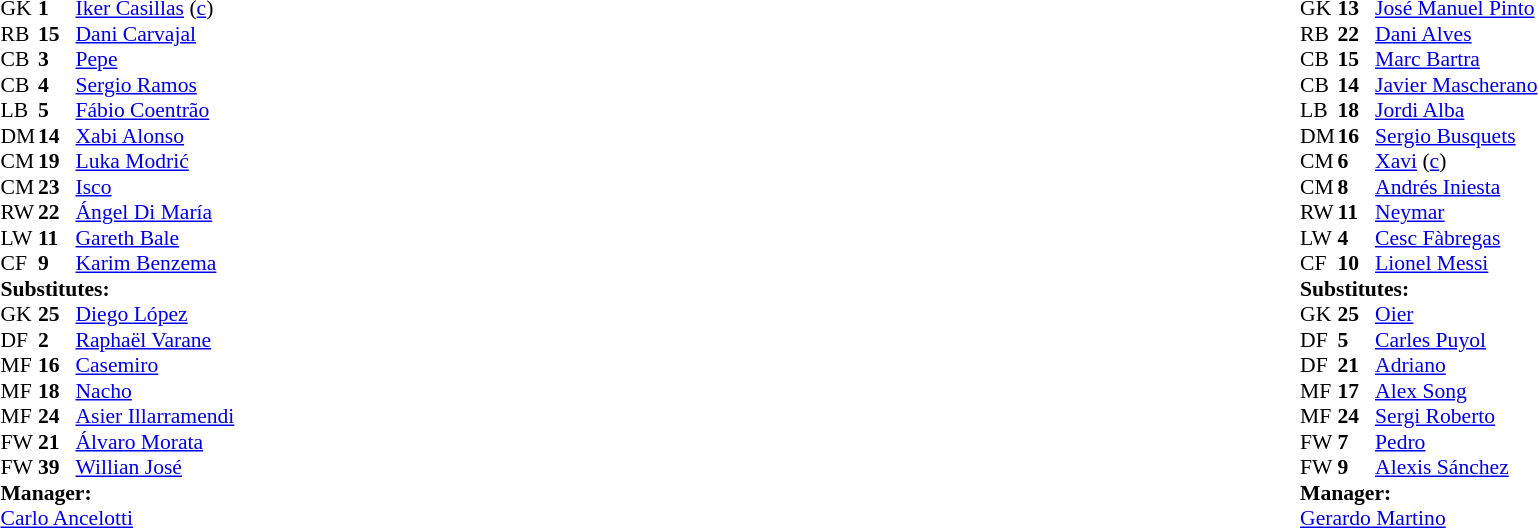<table width="100%">
<tr>
<td valign="top" width="50%"><br><table style="font-size: 90%" cellspacing="0" cellpadding="0">
<tr>
<td colspan="4"></td>
</tr>
<tr>
<th width=25></th>
<th width=25></th>
</tr>
<tr>
<td>GK</td>
<td><strong>1</strong></td>
<td> <a href='#'>Iker Casillas</a> (<a href='#'>c</a>)</td>
</tr>
<tr>
<td>RB</td>
<td><strong>15</strong></td>
<td> <a href='#'>Dani Carvajal</a></td>
</tr>
<tr>
<td>CB</td>
<td><strong>3</strong></td>
<td> <a href='#'>Pepe</a></td>
<td></td>
</tr>
<tr>
<td>CB</td>
<td><strong>4</strong></td>
<td> <a href='#'>Sergio Ramos</a></td>
</tr>
<tr>
<td>LB</td>
<td><strong>5</strong></td>
<td> <a href='#'>Fábio Coentrão</a></td>
</tr>
<tr>
<td>DM</td>
<td><strong>14</strong></td>
<td> <a href='#'>Xabi Alonso</a></td>
<td></td>
</tr>
<tr>
<td>CM</td>
<td><strong>19</strong></td>
<td> <a href='#'>Luka Modrić</a></td>
</tr>
<tr>
<td>CM</td>
<td><strong>23</strong></td>
<td> <a href='#'>Isco</a></td>
<td></td>
<td></td>
</tr>
<tr>
<td>RW</td>
<td><strong>22</strong></td>
<td> <a href='#'>Ángel Di María</a></td>
<td></td>
<td></td>
</tr>
<tr>
<td>LW</td>
<td><strong>11</strong></td>
<td> <a href='#'>Gareth Bale</a></td>
</tr>
<tr>
<td>CF</td>
<td><strong>9</strong></td>
<td> <a href='#'>Karim Benzema</a></td>
<td></td>
<td></td>
</tr>
<tr>
<td colspan=3><strong>Substitutes:</strong></td>
</tr>
<tr>
<td>GK</td>
<td><strong>25</strong></td>
<td> <a href='#'>Diego López</a></td>
</tr>
<tr>
<td>DF</td>
<td><strong>2</strong></td>
<td> <a href='#'>Raphaël Varane</a></td>
<td></td>
<td></td>
</tr>
<tr>
<td>MF</td>
<td><strong>16</strong></td>
<td> <a href='#'>Casemiro</a></td>
<td></td>
<td></td>
</tr>
<tr>
<td>MF</td>
<td><strong>18</strong></td>
<td> <a href='#'>Nacho</a></td>
</tr>
<tr>
<td>MF</td>
<td><strong>24</strong></td>
<td> <a href='#'>Asier Illarramendi</a></td>
<td></td>
<td></td>
</tr>
<tr>
<td>FW</td>
<td><strong>21</strong></td>
<td> <a href='#'>Álvaro Morata</a></td>
</tr>
<tr>
<td>FW</td>
<td><strong>39</strong></td>
<td> <a href='#'>Willian José</a></td>
</tr>
<tr>
<td colspan=3><strong>Manager:</strong></td>
</tr>
<tr>
<td colspan=3> <a href='#'>Carlo Ancelotti</a></td>
</tr>
</table>
</td>
<td valign="top"></td>
<td style="vertical-align:top; width:50%;"><br><table style="font-size: 90%" cellspacing="0" cellpadding="0" align=center>
<tr>
<td colspan="4"></td>
</tr>
<tr>
<th width=25></th>
<th width=25></th>
</tr>
<tr>
<td>GK</td>
<td><strong>13</strong></td>
<td> <a href='#'>José Manuel Pinto</a></td>
</tr>
<tr>
<td>RB</td>
<td><strong>22</strong></td>
<td> <a href='#'>Dani Alves</a></td>
</tr>
<tr>
<td>CB</td>
<td><strong>15</strong></td>
<td> <a href='#'>Marc Bartra</a></td>
<td></td>
<td></td>
</tr>
<tr>
<td>CB</td>
<td><strong>14</strong></td>
<td> <a href='#'>Javier Mascherano</a></td>
<td></td>
</tr>
<tr>
<td>LB</td>
<td><strong>18</strong></td>
<td> <a href='#'>Jordi Alba</a></td>
<td></td>
<td></td>
</tr>
<tr>
<td>DM</td>
<td><strong>16</strong></td>
<td> <a href='#'>Sergio Busquets</a></td>
</tr>
<tr>
<td>CM</td>
<td><strong>6</strong></td>
<td> <a href='#'>Xavi</a> (<a href='#'>c</a>)</td>
</tr>
<tr>
<td>CM</td>
<td><strong>8</strong></td>
<td> <a href='#'>Andrés Iniesta</a></td>
</tr>
<tr>
<td>RW</td>
<td><strong>11</strong></td>
<td> <a href='#'>Neymar</a></td>
<td></td>
</tr>
<tr>
<td>LW</td>
<td><strong>4</strong></td>
<td> <a href='#'>Cesc Fàbregas</a></td>
<td></td>
<td></td>
</tr>
<tr>
<td>CF</td>
<td><strong>10</strong></td>
<td> <a href='#'>Lionel Messi</a></td>
</tr>
<tr>
<td colspan=3><strong>Substitutes:</strong></td>
</tr>
<tr>
<td>GK</td>
<td><strong>25</strong></td>
<td> <a href='#'>Oier</a></td>
</tr>
<tr>
<td>DF</td>
<td><strong>5</strong></td>
<td> <a href='#'>Carles Puyol</a></td>
</tr>
<tr>
<td>DF</td>
<td><strong>21</strong></td>
<td> <a href='#'>Adriano</a></td>
<td></td>
<td></td>
</tr>
<tr>
<td>MF</td>
<td><strong>17</strong></td>
<td> <a href='#'>Alex Song</a></td>
</tr>
<tr>
<td>MF</td>
<td><strong>24</strong></td>
<td> <a href='#'>Sergi Roberto</a></td>
</tr>
<tr>
<td>FW</td>
<td><strong>7</strong></td>
<td> <a href='#'>Pedro</a></td>
<td></td>
<td></td>
</tr>
<tr>
<td>FW</td>
<td><strong>9</strong></td>
<td> <a href='#'>Alexis Sánchez</a></td>
<td></td>
<td></td>
</tr>
<tr>
<td colspan=3><strong>Manager:</strong></td>
</tr>
<tr>
<td colspan=4> <a href='#'>Gerardo Martino</a></td>
</tr>
</table>
</td>
</tr>
</table>
